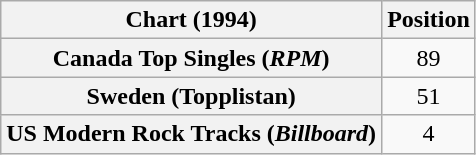<table class="wikitable sortable plainrowheaders" style="text-align:center">
<tr>
<th>Chart (1994)</th>
<th>Position</th>
</tr>
<tr>
<th scope="row">Canada Top Singles (<em>RPM</em>)</th>
<td>89</td>
</tr>
<tr>
<th scope="row">Sweden (Topplistan)</th>
<td>51</td>
</tr>
<tr>
<th scope="row">US Modern Rock Tracks (<em>Billboard</em>)</th>
<td>4</td>
</tr>
</table>
